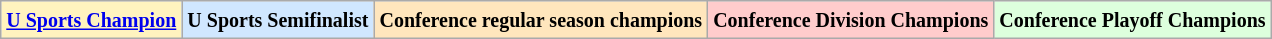<table class="wikitable">
<tr>
<td bgcolor="#FFF3BF"><small><strong><a href='#'>U Sports Champion</a> </strong></small></td>
<td bgcolor="#D0E7FF"><small><strong>U Sports Semifinalist</strong></small></td>
<td bgcolor="#FFE6BD"><small><strong>Conference regular season champions</strong></small></td>
<td bgcolor="#FFCCCC"><small><strong>Conference Division Champions</strong></small></td>
<td bgcolor="#ddffdd"><small><strong>Conference Playoff Champions</strong></small></td>
</tr>
</table>
